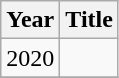<table class="wikitable">
<tr>
<th>Year</th>
<th>Title</th>
</tr>
<tr>
<td>2020</td>
<td></td>
</tr>
<tr>
</tr>
</table>
